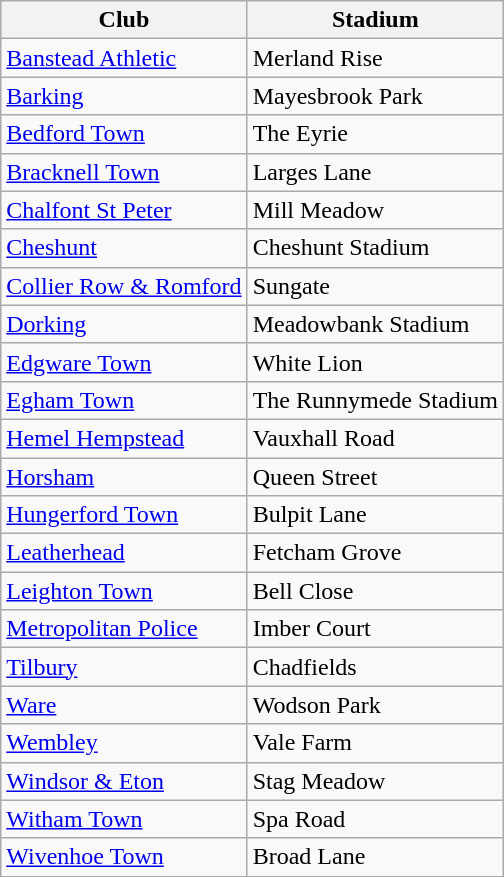<table class="wikitable sortable">
<tr>
<th>Club</th>
<th>Stadium</th>
</tr>
<tr>
<td><a href='#'>Banstead Athletic</a></td>
<td>Merland Rise</td>
</tr>
<tr>
<td><a href='#'>Barking</a></td>
<td>Mayesbrook Park</td>
</tr>
<tr>
<td><a href='#'>Bedford Town</a></td>
<td>The Eyrie</td>
</tr>
<tr>
<td><a href='#'>Bracknell Town</a></td>
<td>Larges Lane</td>
</tr>
<tr>
<td><a href='#'>Chalfont St Peter</a></td>
<td>Mill Meadow</td>
</tr>
<tr>
<td><a href='#'>Cheshunt</a></td>
<td>Cheshunt Stadium</td>
</tr>
<tr>
<td><a href='#'>Collier Row & Romford</a></td>
<td>Sungate</td>
</tr>
<tr>
<td><a href='#'>Dorking</a></td>
<td>Meadowbank Stadium</td>
</tr>
<tr>
<td><a href='#'>Edgware Town</a></td>
<td>White Lion</td>
</tr>
<tr>
<td><a href='#'>Egham Town</a></td>
<td>The Runnymede Stadium</td>
</tr>
<tr>
<td><a href='#'>Hemel Hempstead</a></td>
<td>Vauxhall Road</td>
</tr>
<tr>
<td><a href='#'>Horsham</a></td>
<td>Queen Street</td>
</tr>
<tr>
<td><a href='#'>Hungerford Town</a></td>
<td>Bulpit Lane</td>
</tr>
<tr>
<td><a href='#'>Leatherhead</a></td>
<td>Fetcham Grove</td>
</tr>
<tr>
<td><a href='#'>Leighton Town</a></td>
<td>Bell Close</td>
</tr>
<tr>
<td><a href='#'>Metropolitan Police</a></td>
<td>Imber Court</td>
</tr>
<tr>
<td><a href='#'>Tilbury</a></td>
<td>Chadfields</td>
</tr>
<tr>
<td><a href='#'>Ware</a></td>
<td>Wodson Park</td>
</tr>
<tr>
<td><a href='#'>Wembley</a></td>
<td>Vale Farm</td>
</tr>
<tr>
<td><a href='#'>Windsor & Eton</a></td>
<td>Stag Meadow</td>
</tr>
<tr>
<td><a href='#'>Witham Town</a></td>
<td>Spa Road</td>
</tr>
<tr>
<td><a href='#'>Wivenhoe Town</a></td>
<td>Broad Lane</td>
</tr>
</table>
